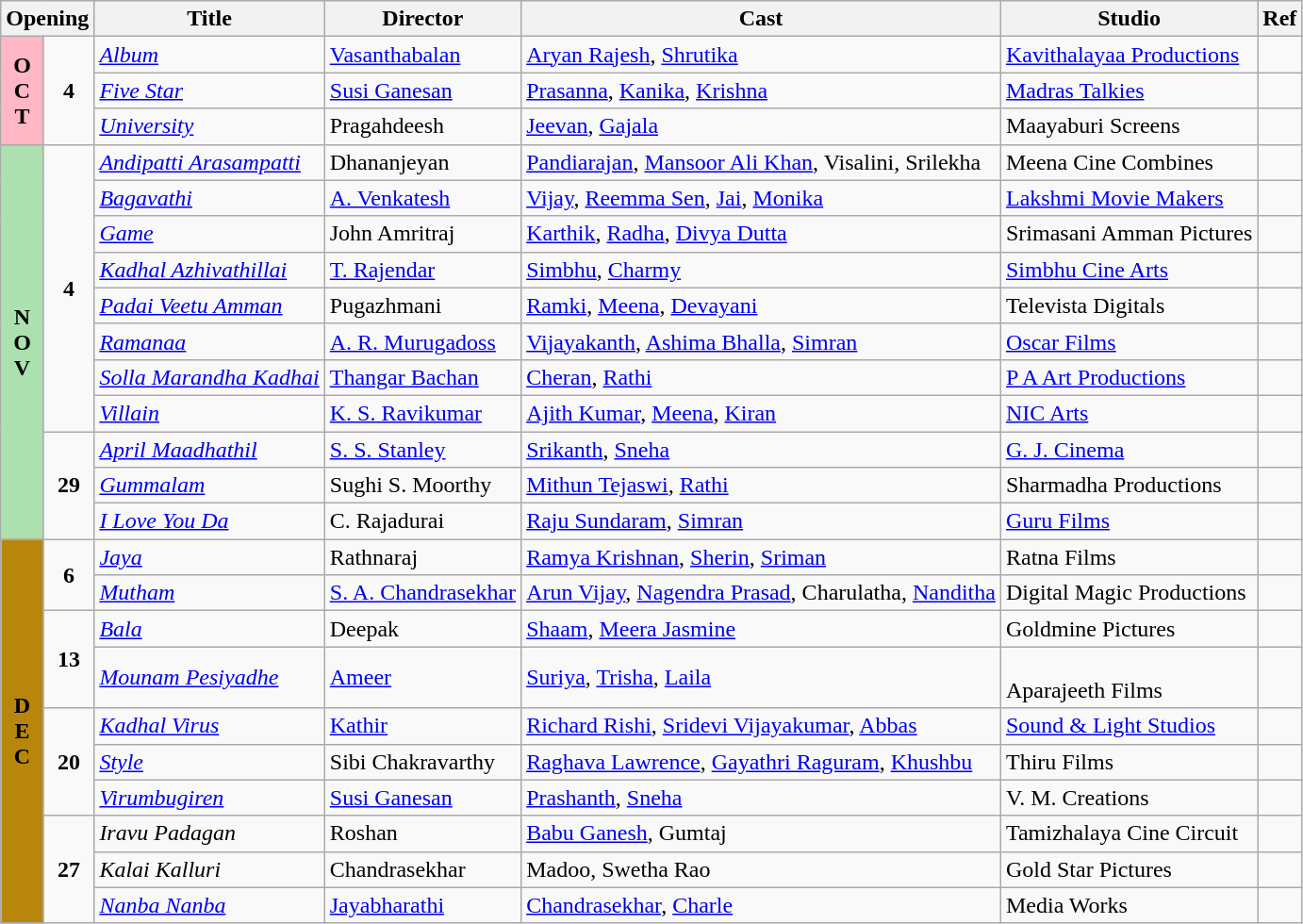<table class="wikitable">
<tr>
<th colspan="2">Opening</th>
<th>Title</th>
<th>Director</th>
<th>Cast</th>
<th>Studio</th>
<th>Ref</th>
</tr>
<tr October!>
<td rowspan="3"   style="text-align:center; background:#ffb7c5; textcolor:#000;"><strong>O<br>C<br>T</strong></td>
<td rowspan="3" style="text-align:center;"><strong>4</strong></td>
<td><em><a href='#'>Album</a></em></td>
<td><a href='#'>Vasanthabalan</a></td>
<td><a href='#'>Aryan Rajesh</a>, <a href='#'>Shrutika</a></td>
<td><a href='#'>Kavithalayaa Productions</a></td>
<td></td>
</tr>
<tr>
<td><em><a href='#'>Five Star</a></em></td>
<td><a href='#'>Susi Ganesan</a></td>
<td><a href='#'>Prasanna</a>, <a href='#'>Kanika</a>, <a href='#'>Krishna</a></td>
<td><a href='#'>Madras Talkies</a></td>
<td></td>
</tr>
<tr>
<td><em><a href='#'>University</a></em></td>
<td>Pragahdeesh</td>
<td><a href='#'>Jeevan</a>, <a href='#'>Gajala</a></td>
<td>Maayaburi Screens</td>
<td></td>
</tr>
<tr November!>
<td rowspan="11"   style="text-align:center; background:#ace1af; textcolor:#000;"><strong>N<br>O<br>V</strong></td>
<td rowspan="8" style="text-align:center;"><strong>4</strong></td>
<td><em><a href='#'>Andipatti Arasampatti</a></em></td>
<td>Dhananjeyan</td>
<td><a href='#'>Pandiarajan</a>, <a href='#'>Mansoor Ali Khan</a>, Visalini, Srilekha</td>
<td>Meena Cine Combines</td>
<td></td>
</tr>
<tr>
<td><em><a href='#'>Bagavathi</a></em></td>
<td><a href='#'>A. Venkatesh</a></td>
<td><a href='#'>Vijay</a>, <a href='#'>Reemma Sen</a>, <a href='#'>Jai</a>, <a href='#'>Monika</a></td>
<td><a href='#'>Lakshmi Movie Makers</a></td>
<td></td>
</tr>
<tr>
<td><em><a href='#'>Game</a></em></td>
<td>John Amritraj</td>
<td><a href='#'>Karthik</a>, <a href='#'>Radha</a>, <a href='#'>Divya Dutta</a></td>
<td>Srimasani Amman Pictures</td>
<td></td>
</tr>
<tr>
<td><em><a href='#'>Kadhal Azhivathillai</a></em></td>
<td><a href='#'>T. Rajendar</a></td>
<td><a href='#'>Simbhu</a>, <a href='#'>Charmy</a></td>
<td><a href='#'>Simbhu Cine Arts</a></td>
<td></td>
</tr>
<tr>
<td><em><a href='#'>Padai Veetu Amman</a></em></td>
<td>Pugazhmani</td>
<td><a href='#'>Ramki</a>, <a href='#'>Meena</a>, <a href='#'>Devayani</a></td>
<td>Televista Digitals</td>
<td></td>
</tr>
<tr>
<td><em><a href='#'>Ramanaa</a></em></td>
<td><a href='#'>A. R. Murugadoss</a></td>
<td><a href='#'>Vijayakanth</a>, <a href='#'>Ashima Bhalla</a>, <a href='#'>Simran</a></td>
<td><a href='#'>Oscar Films</a></td>
<td></td>
</tr>
<tr>
<td><em><a href='#'>Solla Marandha Kadhai</a></em></td>
<td><a href='#'>Thangar Bachan</a></td>
<td><a href='#'>Cheran</a>, <a href='#'>Rathi</a></td>
<td><a href='#'>P A Art Productions</a></td>
<td></td>
</tr>
<tr>
<td><em><a href='#'>Villain</a></em></td>
<td><a href='#'>K. S. Ravikumar</a></td>
<td><a href='#'>Ajith Kumar</a>, <a href='#'>Meena</a>, <a href='#'>Kiran</a></td>
<td><a href='#'>NIC Arts</a></td>
<td></td>
</tr>
<tr>
<td rowspan="3" style="text-align:center;"><strong>29</strong></td>
<td><em><a href='#'>April Maadhathil</a></em></td>
<td><a href='#'>S. S. Stanley</a></td>
<td><a href='#'>Srikanth</a>, <a href='#'>Sneha</a></td>
<td><a href='#'>G. J. Cinema</a></td>
<td></td>
</tr>
<tr>
<td><em><a href='#'>Gummalam</a></em></td>
<td>Sughi S. Moorthy</td>
<td><a href='#'>Mithun Tejaswi</a>, <a href='#'>Rathi</a></td>
<td>Sharmadha Productions</td>
<td></td>
</tr>
<tr>
<td><em><a href='#'>I Love You Da</a></em></td>
<td>C. Rajadurai</td>
<td><a href='#'>Raju Sundaram</a>, <a href='#'>Simran</a></td>
<td><a href='#'>Guru Films</a></td>
<td></td>
</tr>
<tr December!>
<td rowspan="10"   style="text-align:center; background:#b8860b; textcolor:#000;"><strong>D<br>E<br>C</strong></td>
<td rowspan="2" style="text-align:center;"><strong>6</strong></td>
<td><em><a href='#'>Jaya</a></em></td>
<td>Rathnaraj</td>
<td><a href='#'>Ramya Krishnan</a>, <a href='#'>Sherin</a>, <a href='#'>Sriman</a></td>
<td>Ratna Films</td>
<td></td>
</tr>
<tr>
<td><em><a href='#'>Mutham</a></em></td>
<td><a href='#'>S. A. Chandrasekhar</a></td>
<td><a href='#'>Arun Vijay</a>, <a href='#'>Nagendra Prasad</a>, Charulatha, <a href='#'>Nanditha</a></td>
<td>Digital Magic Productions</td>
<td></td>
</tr>
<tr>
<td rowspan="2" style="text-align:center;"><strong>13</strong></td>
<td><em><a href='#'>Bala</a></em></td>
<td>Deepak</td>
<td><a href='#'>Shaam</a>, <a href='#'>Meera Jasmine</a></td>
<td>Goldmine Pictures</td>
<td></td>
</tr>
<tr>
<td><em><a href='#'>Mounam Pesiyadhe</a></em></td>
<td><a href='#'>Ameer</a></td>
<td><a href='#'>Suriya</a>, <a href='#'>Trisha</a>, <a href='#'>Laila</a></td>
<td><br>Aparajeeth Films</td>
<td></td>
</tr>
<tr>
<td rowspan="3" style="text-align:center;"><strong>20</strong></td>
<td><em><a href='#'>Kadhal Virus</a></em></td>
<td><a href='#'>Kathir</a></td>
<td><a href='#'>Richard Rishi</a>, <a href='#'>Sridevi Vijayakumar</a>, <a href='#'>Abbas</a></td>
<td><a href='#'>Sound & Light Studios</a></td>
<td></td>
</tr>
<tr>
<td><em><a href='#'>Style</a></em></td>
<td>Sibi Chakravarthy</td>
<td><a href='#'>Raghava Lawrence</a>, <a href='#'>Gayathri Raguram</a>, <a href='#'>Khushbu</a></td>
<td>Thiru Films</td>
<td></td>
</tr>
<tr>
<td><em><a href='#'>Virumbugiren</a></em></td>
<td><a href='#'>Susi Ganesan</a></td>
<td><a href='#'>Prashanth</a>, <a href='#'>Sneha</a></td>
<td>V. M. Creations</td>
<td></td>
</tr>
<tr>
<td rowspan="3" style="text-align:center;"><strong>27</strong></td>
<td><em>Iravu Padagan</em></td>
<td>Roshan</td>
<td><a href='#'>Babu Ganesh</a>, Gumtaj</td>
<td>Tamizhalaya Cine Circuit</td>
<td></td>
</tr>
<tr>
<td><em>Kalai Kalluri</em></td>
<td>Chandrasekhar</td>
<td>Madoo, Swetha Rao</td>
<td>Gold Star Pictures</td>
<td></td>
</tr>
<tr>
<td><em><a href='#'>Nanba Nanba</a></em></td>
<td><a href='#'>Jayabharathi</a></td>
<td><a href='#'>Chandrasekhar</a>, <a href='#'>Charle</a></td>
<td>Media Works</td>
<td></td>
</tr>
</table>
